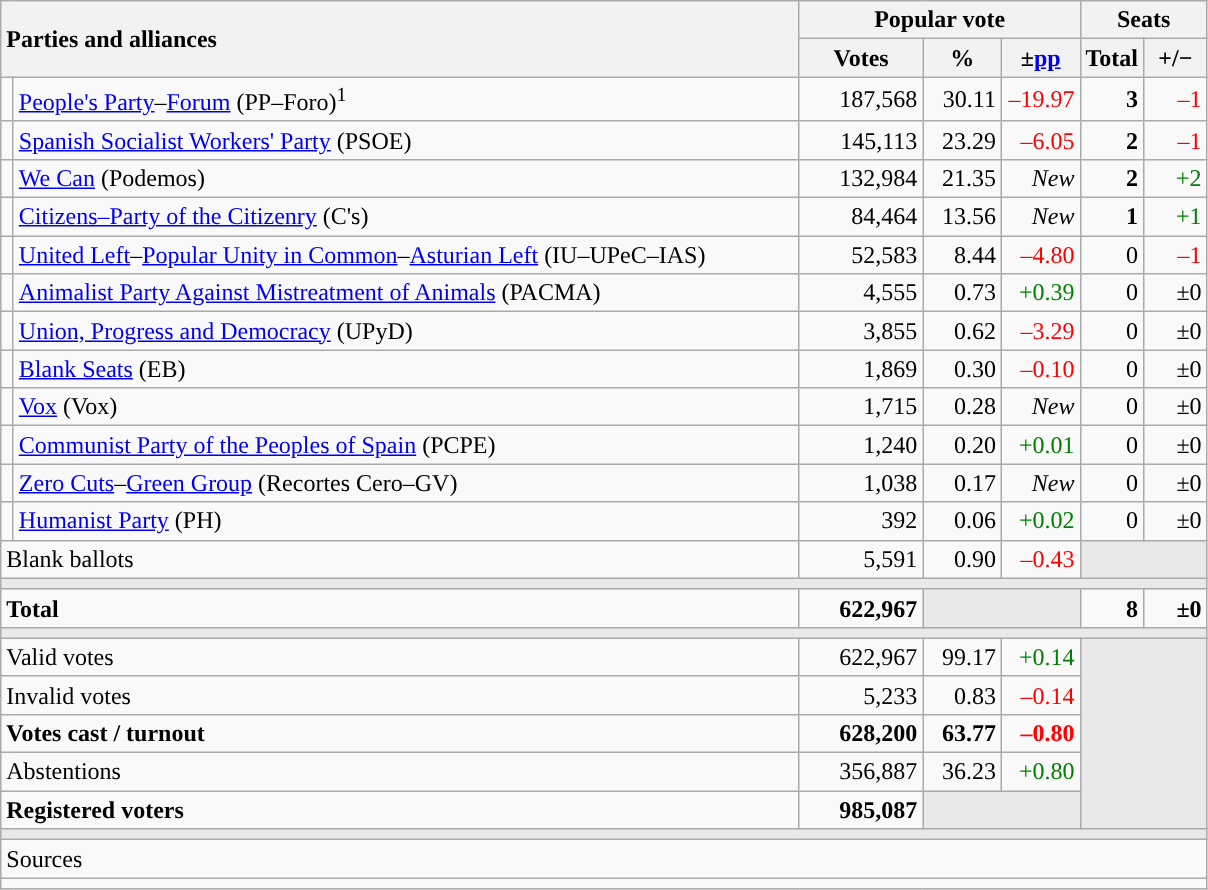<table class="wikitable" style="text-align:right;">
<tr>
<th style="text-align:left;" rowspan="2" colspan="2" width="525">Parties and alliances</th>
<th colspan="3">Popular vote</th>
<th colspan="2">Seats</th>
</tr>
<tr>
<th width="75">Votes</th>
<th width="45">%</th>
<th width="45">±<a href='#'>pp</a></th>
<th width="35">Total</th>
<th width="35">+/−</th>
</tr>
<tr>
<td width="1" style="color:inherit;background:"></td>
<td align="left"><a href='#'>People's Party</a>–<a href='#'>Forum</a> (PP–Foro)<sup>1</sup></td>
<td>187,568</td>
<td>30.11</td>
<td style="color:red;">–19.97</td>
<td><strong>3</strong></td>
<td style="color:red;">–1</td>
</tr>
<tr>
<td style="color:inherit;background:"></td>
<td align="left"><a href='#'>Spanish Socialist Workers' Party</a> (PSOE)</td>
<td>145,113</td>
<td>23.29</td>
<td style="color:red;">–6.05</td>
<td><strong>2</strong></td>
<td style="color:red;">–1</td>
</tr>
<tr>
<td style="color:inherit;background:"></td>
<td align="left"><a href='#'>We Can</a> (Podemos)</td>
<td>132,984</td>
<td>21.35</td>
<td><em>New</em></td>
<td><strong>2</strong></td>
<td style="color:green;">+2</td>
</tr>
<tr>
<td style="color:inherit;background:"></td>
<td align="left"><a href='#'>Citizens–Party of the Citizenry</a> (C's)</td>
<td>84,464</td>
<td>13.56</td>
<td><em>New</em></td>
<td><strong>1</strong></td>
<td style="color:green;">+1</td>
</tr>
<tr>
<td style="color:inherit;background:"></td>
<td align="left"><a href='#'>United Left</a>–<a href='#'>Popular Unity in Common</a>–<a href='#'>Asturian Left</a> (IU–UPeC–IAS)</td>
<td>52,583</td>
<td>8.44</td>
<td style="color:red;">–4.80</td>
<td>0</td>
<td style="color:red;">–1</td>
</tr>
<tr>
<td style="color:inherit;background:"></td>
<td align="left"><a href='#'>Animalist Party Against Mistreatment of Animals</a> (PACMA)</td>
<td>4,555</td>
<td>0.73</td>
<td style="color:green;">+0.39</td>
<td>0</td>
<td>±0</td>
</tr>
<tr>
<td style="color:inherit;background:"></td>
<td align="left"><a href='#'>Union, Progress and Democracy</a> (UPyD)</td>
<td>3,855</td>
<td>0.62</td>
<td style="color:red;">–3.29</td>
<td>0</td>
<td>±0</td>
</tr>
<tr>
<td style="color:inherit;background:"></td>
<td align="left"><a href='#'>Blank Seats</a> (EB)</td>
<td>1,869</td>
<td>0.30</td>
<td style="color:red;">–0.10</td>
<td>0</td>
<td>±0</td>
</tr>
<tr>
<td style="color:inherit;background:"></td>
<td align="left"><a href='#'>Vox</a> (Vox)</td>
<td>1,715</td>
<td>0.28</td>
<td><em>New</em></td>
<td>0</td>
<td>±0</td>
</tr>
<tr>
<td style="color:inherit;background:"></td>
<td align="left"><a href='#'>Communist Party of the Peoples of Spain</a> (PCPE)</td>
<td>1,240</td>
<td>0.20</td>
<td style="color:green;">+0.01</td>
<td>0</td>
<td>±0</td>
</tr>
<tr>
<td style="color:inherit;background:"></td>
<td align="left"><a href='#'>Zero Cuts</a>–<a href='#'>Green Group</a> (Recortes Cero–GV)</td>
<td>1,038</td>
<td>0.17</td>
<td><em>New</em></td>
<td>0</td>
<td>±0</td>
</tr>
<tr>
<td style="color:inherit;background:"></td>
<td align="left"><a href='#'>Humanist Party</a> (PH)</td>
<td>392</td>
<td>0.06</td>
<td style="color:green;">+0.02</td>
<td>0</td>
<td>±0</td>
</tr>
<tr>
<td align="left" colspan="2">Blank ballots</td>
<td>5,591</td>
<td>0.90</td>
<td style="color:red;">–0.43</td>
<td bgcolor="#E9E9E9" colspan="2"></td>
</tr>
<tr>
<td colspan="7" bgcolor="#E9E9E9"></td>
</tr>
<tr style="font-weight:bold;">
<td align="left" colspan="2">Total</td>
<td>622,967</td>
<td bgcolor="#E9E9E9" colspan="2"></td>
<td>8</td>
<td>±0</td>
</tr>
<tr>
<td colspan="7" bgcolor="#E9E9E9"></td>
</tr>
<tr>
<td align="left" colspan="2">Valid votes</td>
<td>622,967</td>
<td>99.17</td>
<td style="color:green;">+0.14</td>
<td bgcolor="#E9E9E9" colspan="2" rowspan="5"></td>
</tr>
<tr>
<td align="left" colspan="2">Invalid votes</td>
<td>5,233</td>
<td>0.83</td>
<td style="color:red;">–0.14</td>
</tr>
<tr style="font-weight:bold;">
<td align="left" colspan="2">Votes cast / turnout</td>
<td>628,200</td>
<td>63.77</td>
<td style="color:red;">–0.80</td>
</tr>
<tr>
<td align="left" colspan="2">Abstentions</td>
<td>356,887</td>
<td>36.23</td>
<td style="color:green;">+0.80</td>
</tr>
<tr style="font-weight:bold;">
<td align="left" colspan="2">Registered voters</td>
<td>985,087</td>
<td bgcolor="#E9E9E9" colspan="2"></td>
</tr>
<tr>
<td colspan="7" bgcolor="#E9E9E9"></td>
</tr>
<tr>
<td align="left" colspan="7">Sources</td>
</tr>
<tr>
<td colspan="7" style="text-align:left; max-width:790px;"></td>
</tr>
</table>
